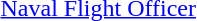<table>
<tr>
<td></td>
<td><a href='#'>Naval Flight Officer</a></td>
</tr>
</table>
